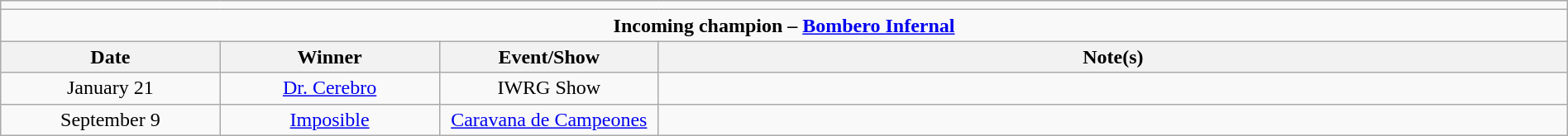<table class="wikitable" style="text-align:center; width:100%;">
<tr>
<td colspan="5"></td>
</tr>
<tr>
<td colspan="5"><strong>Incoming champion – <a href='#'>Bombero Infernal</a></strong></td>
</tr>
<tr>
<th style="width:14%;">Date</th>
<th style="width:14%;">Winner</th>
<th style="width:14%;">Event/Show</th>
<th style="width:58%;">Note(s)</th>
</tr>
<tr>
<td>January 21</td>
<td><a href='#'>Dr. Cerebro</a></td>
<td>IWRG Show</td>
<td></td>
</tr>
<tr>
<td>September 9</td>
<td><a href='#'>Imposible</a></td>
<td><a href='#'>Caravana de Campeones</a></td>
<td></td>
</tr>
</table>
